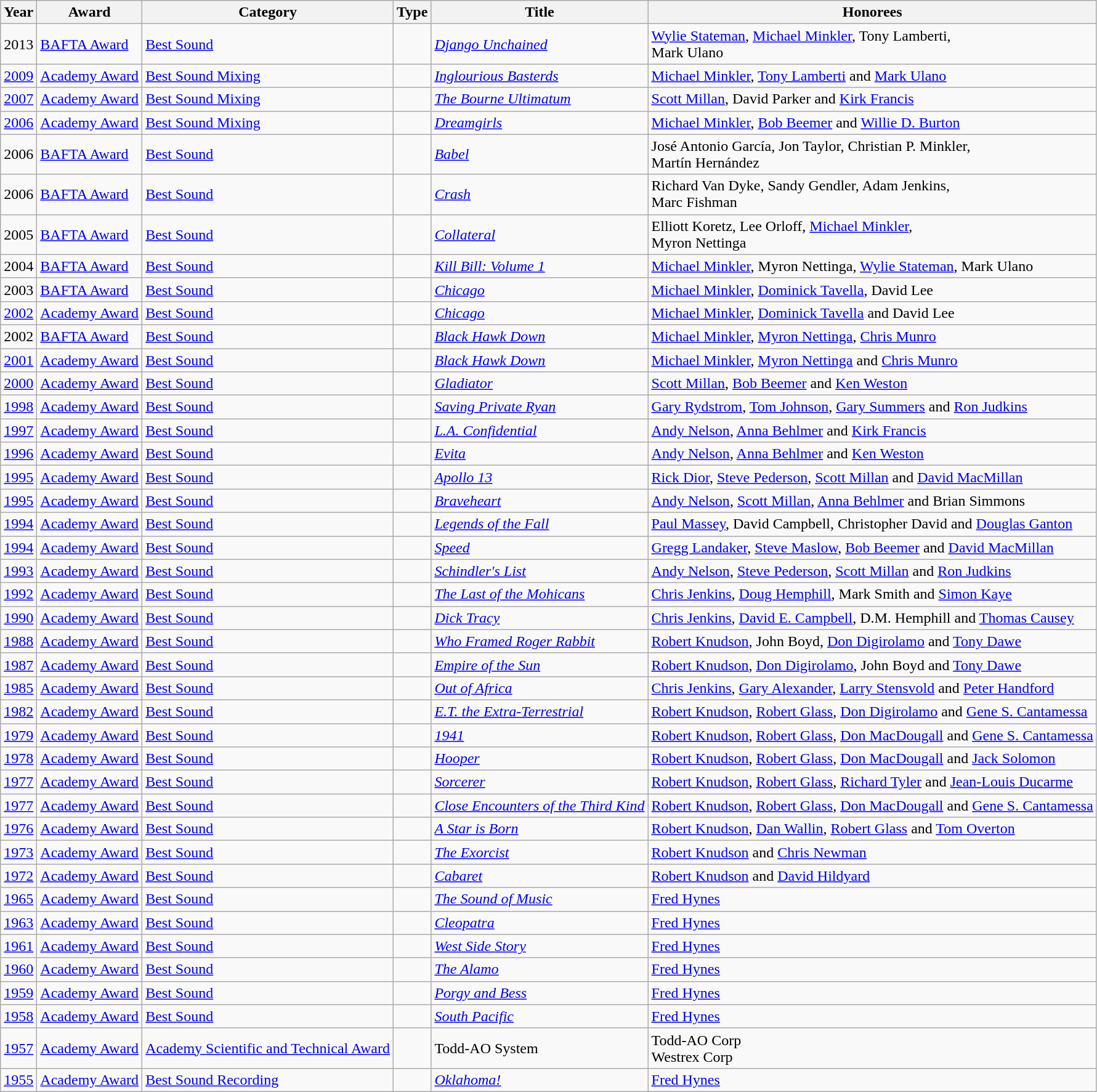<table class=wikitable>
<tr>
<th>Year</th>
<th>Award</th>
<th>Category</th>
<th>Type</th>
<th>Title</th>
<th>Honorees</th>
</tr>
<tr>
<td>2013</td>
<td><a href='#'>BAFTA Award</a></td>
<td><a href='#'>Best Sound</a></td>
<td></td>
<td><em><a href='#'>Django Unchained</a></em></td>
<td><a href='#'>Wylie Stateman</a>, <a href='#'>Michael Minkler</a>, Tony Lamberti, <br>Mark Ulano</td>
</tr>
<tr>
<td><a href='#'>2009</a></td>
<td><a href='#'>Academy Award</a></td>
<td><a href='#'>Best Sound Mixing</a></td>
<td></td>
<td><em><a href='#'>Inglourious Basterds</a></em></td>
<td><a href='#'>Michael Minkler</a>, <a href='#'>Tony Lamberti</a> and <a href='#'>Mark Ulano</a></td>
</tr>
<tr>
<td><a href='#'>2007</a></td>
<td><a href='#'>Academy Award</a></td>
<td><a href='#'>Best Sound Mixing</a></td>
<td></td>
<td><em><a href='#'>The Bourne Ultimatum</a></em></td>
<td><a href='#'>Scott Millan</a>, David Parker and <a href='#'>Kirk Francis</a></td>
</tr>
<tr>
<td><a href='#'>2006</a></td>
<td><a href='#'>Academy Award</a></td>
<td><a href='#'>Best Sound Mixing</a></td>
<td></td>
<td><em><a href='#'>Dreamgirls</a></em></td>
<td><a href='#'>Michael Minkler</a>, <a href='#'>Bob Beemer</a> and <a href='#'>Willie D. Burton</a></td>
</tr>
<tr>
<td>2006</td>
<td><a href='#'>BAFTA Award</a></td>
<td><a href='#'>Best Sound</a></td>
<td></td>
<td><em><a href='#'>Babel</a></em></td>
<td>José Antonio García, Jon Taylor, Christian P. Minkler, <br>Martín Hernández</td>
</tr>
<tr>
<td>2006</td>
<td><a href='#'>BAFTA Award</a></td>
<td><a href='#'>Best Sound</a></td>
<td></td>
<td><em><a href='#'>Crash</a></em></td>
<td>Richard Van Dyke, Sandy Gendler, Adam Jenkins, <br>Marc Fishman</td>
</tr>
<tr>
<td>2005</td>
<td><a href='#'>BAFTA Award</a></td>
<td><a href='#'>Best Sound</a></td>
<td></td>
<td><em><a href='#'>Collateral</a></em></td>
<td>Elliott Koretz, Lee Orloff, <a href='#'>Michael Minkler</a>, <br>Myron Nettinga</td>
</tr>
<tr>
<td>2004</td>
<td><a href='#'>BAFTA Award</a></td>
<td><a href='#'>Best Sound</a></td>
<td></td>
<td><em><a href='#'>Kill Bill: Volume 1</a></em></td>
<td><a href='#'>Michael Minkler</a>, Myron Nettinga, <a href='#'>Wylie Stateman</a>, Mark Ulano</td>
</tr>
<tr>
<td>2003</td>
<td><a href='#'>BAFTA Award</a></td>
<td><a href='#'>Best Sound</a></td>
<td></td>
<td><em><a href='#'>Chicago</a></em></td>
<td><a href='#'>Michael Minkler</a>, <a href='#'>Dominick Tavella</a>, David Lee</td>
</tr>
<tr>
<td><a href='#'>2002</a></td>
<td><a href='#'>Academy Award</a></td>
<td><a href='#'>Best Sound</a></td>
<td></td>
<td><em><a href='#'>Chicago</a></em></td>
<td><a href='#'>Michael Minkler</a>, <a href='#'>Dominick Tavella</a> and David Lee</td>
</tr>
<tr>
<td>2002</td>
<td><a href='#'>BAFTA Award</a></td>
<td><a href='#'>Best Sound</a></td>
<td></td>
<td><em><a href='#'>Black Hawk Down</a></em></td>
<td><a href='#'>Michael Minkler</a>, <a href='#'>Myron Nettinga</a>, <a href='#'>Chris Munro</a></td>
</tr>
<tr>
<td><a href='#'>2001</a></td>
<td><a href='#'>Academy Award</a></td>
<td><a href='#'>Best Sound</a></td>
<td></td>
<td><em><a href='#'>Black Hawk Down</a></em></td>
<td><a href='#'>Michael Minkler</a>, <a href='#'>Myron Nettinga</a> and <a href='#'>Chris Munro</a></td>
</tr>
<tr>
<td><a href='#'>2000</a></td>
<td><a href='#'>Academy Award</a></td>
<td><a href='#'>Best Sound</a></td>
<td></td>
<td><em><a href='#'>Gladiator</a></em></td>
<td><a href='#'>Scott Millan</a>, <a href='#'>Bob Beemer</a> and <a href='#'>Ken Weston</a></td>
</tr>
<tr>
<td><a href='#'>1998</a></td>
<td><a href='#'>Academy Award</a></td>
<td><a href='#'>Best Sound</a></td>
<td></td>
<td><em><a href='#'>Saving Private Ryan</a></em></td>
<td><a href='#'>Gary Rydstrom</a>, <a href='#'>Tom Johnson</a>, <a href='#'>Gary Summers</a> and <a href='#'>Ron Judkins</a></td>
</tr>
<tr>
<td><a href='#'>1997</a></td>
<td><a href='#'>Academy Award</a></td>
<td><a href='#'>Best Sound</a></td>
<td></td>
<td><em><a href='#'>L.A. Confidential</a></em></td>
<td><a href='#'>Andy Nelson</a>, <a href='#'>Anna Behlmer</a> and <a href='#'>Kirk Francis</a></td>
</tr>
<tr>
<td><a href='#'>1996</a></td>
<td><a href='#'>Academy Award</a></td>
<td><a href='#'>Best Sound</a></td>
<td></td>
<td><em><a href='#'>Evita</a></em></td>
<td><a href='#'>Andy Nelson</a>, <a href='#'>Anna Behlmer</a> and <a href='#'>Ken Weston</a></td>
</tr>
<tr>
<td><a href='#'>1995</a></td>
<td><a href='#'>Academy Award</a></td>
<td><a href='#'>Best Sound</a></td>
<td></td>
<td><em><a href='#'>Apollo 13</a></em></td>
<td><a href='#'>Rick Dior</a>, <a href='#'>Steve Pederson</a>, <a href='#'>Scott Millan</a> and <a href='#'>David MacMillan</a></td>
</tr>
<tr>
<td><a href='#'>1995</a></td>
<td><a href='#'>Academy Award</a></td>
<td><a href='#'>Best Sound</a></td>
<td></td>
<td><em><a href='#'>Braveheart</a></em></td>
<td><a href='#'>Andy Nelson</a>, <a href='#'>Scott Millan</a>, <a href='#'>Anna Behlmer</a> and Brian Simmons</td>
</tr>
<tr>
<td><a href='#'>1994</a></td>
<td><a href='#'>Academy Award</a></td>
<td><a href='#'>Best Sound</a></td>
<td></td>
<td><em><a href='#'>Legends of the Fall</a></em></td>
<td><a href='#'>Paul Massey</a>, David Campbell, Christopher David and <a href='#'>Douglas Ganton</a></td>
</tr>
<tr>
<td><a href='#'>1994</a></td>
<td><a href='#'>Academy Award</a></td>
<td><a href='#'>Best Sound</a></td>
<td></td>
<td><em><a href='#'>Speed</a></em></td>
<td><a href='#'>Gregg Landaker</a>, <a href='#'>Steve Maslow</a>, <a href='#'>Bob Beemer</a> and <a href='#'>David MacMillan</a></td>
</tr>
<tr>
<td><a href='#'>1993</a></td>
<td><a href='#'>Academy Award</a></td>
<td><a href='#'>Best Sound</a></td>
<td></td>
<td><em><a href='#'>Schindler's List</a></em></td>
<td><a href='#'>Andy Nelson</a>, <a href='#'>Steve Pederson</a>, <a href='#'>Scott Millan</a> and <a href='#'>Ron Judkins</a></td>
</tr>
<tr>
<td><a href='#'>1992</a></td>
<td><a href='#'>Academy Award</a></td>
<td><a href='#'>Best Sound</a></td>
<td></td>
<td><em><a href='#'>The Last of the Mohicans</a></em></td>
<td><a href='#'>Chris Jenkins</a>, <a href='#'>Doug Hemphill</a>, Mark Smith and <a href='#'>Simon Kaye</a></td>
</tr>
<tr>
<td><a href='#'>1990</a></td>
<td><a href='#'>Academy Award</a></td>
<td><a href='#'>Best Sound</a></td>
<td></td>
<td><em><a href='#'>Dick Tracy</a></em></td>
<td><a href='#'>Chris Jenkins</a>, <a href='#'>David E. Campbell</a>, D.M. Hemphill and <a href='#'>Thomas Causey</a></td>
</tr>
<tr>
<td><a href='#'>1988</a></td>
<td><a href='#'>Academy Award</a></td>
<td><a href='#'>Best Sound</a></td>
<td></td>
<td><em><a href='#'>Who Framed Roger Rabbit</a></em></td>
<td><a href='#'>Robert Knudson</a>, John Boyd, <a href='#'>Don Digirolamo</a> and <a href='#'>Tony Dawe</a></td>
</tr>
<tr>
<td><a href='#'>1987</a></td>
<td><a href='#'>Academy Award</a></td>
<td><a href='#'>Best Sound</a></td>
<td></td>
<td><em><a href='#'>Empire of the Sun</a></em></td>
<td><a href='#'>Robert Knudson</a>, <a href='#'>Don Digirolamo</a>, John Boyd and <a href='#'>Tony Dawe</a></td>
</tr>
<tr>
<td><a href='#'>1985</a></td>
<td><a href='#'>Academy Award</a></td>
<td><a href='#'>Best Sound</a></td>
<td></td>
<td><em><a href='#'>Out of Africa</a></em></td>
<td><a href='#'>Chris Jenkins</a>, <a href='#'>Gary Alexander</a>, <a href='#'>Larry Stensvold</a> and <a href='#'>Peter Handford</a></td>
</tr>
<tr>
<td><a href='#'>1982</a></td>
<td><a href='#'>Academy Award</a></td>
<td><a href='#'>Best Sound</a></td>
<td></td>
<td><em><a href='#'>E.T. the Extra-Terrestrial</a></em></td>
<td><a href='#'>Robert Knudson</a>, <a href='#'>Robert Glass</a>, <a href='#'>Don Digirolamo</a> and <a href='#'>Gene S. Cantamessa</a></td>
</tr>
<tr>
<td><a href='#'>1979</a></td>
<td><a href='#'>Academy Award</a></td>
<td><a href='#'>Best Sound</a></td>
<td></td>
<td><em><a href='#'>1941</a></em></td>
<td><a href='#'>Robert Knudson</a>, <a href='#'>Robert Glass</a>, <a href='#'>Don MacDougall</a> and <a href='#'>Gene S. Cantamessa</a></td>
</tr>
<tr>
<td><a href='#'>1978</a></td>
<td><a href='#'>Academy Award</a></td>
<td><a href='#'>Best Sound</a></td>
<td></td>
<td><em><a href='#'>Hooper</a></em></td>
<td><a href='#'>Robert Knudson</a>, <a href='#'>Robert Glass</a>, <a href='#'>Don MacDougall</a> and <a href='#'>Jack Solomon</a></td>
</tr>
<tr>
<td><a href='#'>1977</a></td>
<td><a href='#'>Academy Award</a></td>
<td><a href='#'>Best Sound</a></td>
<td></td>
<td><em><a href='#'>Sorcerer</a></em></td>
<td><a href='#'>Robert Knudson</a>, <a href='#'>Robert Glass</a>, <a href='#'>Richard Tyler</a> and <a href='#'>Jean-Louis Ducarme</a></td>
</tr>
<tr>
<td><a href='#'>1977</a></td>
<td><a href='#'>Academy Award</a></td>
<td><a href='#'>Best Sound</a></td>
<td></td>
<td><em><a href='#'>Close Encounters of the Third Kind</a></em></td>
<td><a href='#'>Robert Knudson</a>, <a href='#'>Robert Glass</a>, <a href='#'>Don MacDougall</a> and <a href='#'>Gene S. Cantamessa</a></td>
</tr>
<tr>
<td><a href='#'>1976</a></td>
<td><a href='#'>Academy Award</a></td>
<td><a href='#'>Best Sound</a></td>
<td></td>
<td><em><a href='#'>A Star is Born</a></em></td>
<td><a href='#'>Robert Knudson</a>, <a href='#'>Dan Wallin</a>, <a href='#'>Robert Glass</a> and <a href='#'>Tom Overton</a></td>
</tr>
<tr>
<td><a href='#'>1973</a></td>
<td><a href='#'>Academy Award</a></td>
<td><a href='#'>Best Sound</a></td>
<td></td>
<td><em><a href='#'>The Exorcist</a></em></td>
<td><a href='#'>Robert Knudson</a> and <a href='#'>Chris Newman</a></td>
</tr>
<tr>
<td><a href='#'>1972</a></td>
<td><a href='#'>Academy Award</a></td>
<td><a href='#'>Best Sound</a></td>
<td></td>
<td><em><a href='#'>Cabaret</a></em></td>
<td><a href='#'>Robert Knudson</a> and <a href='#'>David Hildyard</a></td>
</tr>
<tr>
<td><a href='#'>1965</a></td>
<td><a href='#'>Academy Award</a></td>
<td><a href='#'>Best Sound</a></td>
<td></td>
<td><em><a href='#'>The Sound of Music</a></em></td>
<td><a href='#'>Fred Hynes</a></td>
</tr>
<tr>
<td><a href='#'>1963</a></td>
<td><a href='#'>Academy Award</a></td>
<td><a href='#'>Best Sound</a></td>
<td></td>
<td><em><a href='#'>Cleopatra</a></em></td>
<td><a href='#'>Fred Hynes</a></td>
</tr>
<tr>
<td><a href='#'>1961</a></td>
<td><a href='#'>Academy Award</a></td>
<td><a href='#'>Best Sound</a></td>
<td></td>
<td><em><a href='#'>West Side Story</a></em></td>
<td><a href='#'>Fred Hynes</a></td>
</tr>
<tr>
<td><a href='#'>1960</a></td>
<td><a href='#'>Academy Award</a></td>
<td><a href='#'>Best Sound</a></td>
<td></td>
<td><em><a href='#'>The Alamo</a></em></td>
<td><a href='#'>Fred Hynes</a></td>
</tr>
<tr>
<td><a href='#'>1959</a></td>
<td><a href='#'>Academy Award</a></td>
<td><a href='#'>Best Sound</a></td>
<td></td>
<td><em><a href='#'>Porgy and Bess</a></em></td>
<td><a href='#'>Fred Hynes</a></td>
</tr>
<tr>
<td><a href='#'>1958</a></td>
<td><a href='#'>Academy Award</a></td>
<td><a href='#'>Best Sound</a></td>
<td></td>
<td><em><a href='#'>South Pacific</a></em></td>
<td><a href='#'>Fred Hynes</a></td>
</tr>
<tr>
<td><a href='#'>1957</a></td>
<td><a href='#'>Academy Award</a></td>
<td><a href='#'>Academy Scientific and Technical Award</a></td>
<td></td>
<td>Todd-AO System</td>
<td>Todd-AO Corp <br> Westrex Corp</td>
</tr>
<tr>
<td><a href='#'>1955</a></td>
<td><a href='#'>Academy Award</a></td>
<td><a href='#'>Best Sound Recording</a></td>
<td></td>
<td><em><a href='#'>Oklahoma!</a></em></td>
<td><a href='#'>Fred Hynes</a></td>
</tr>
</table>
